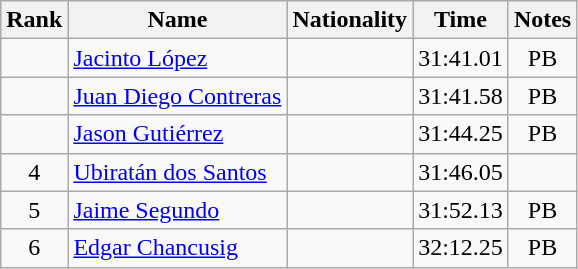<table class="wikitable sortable" style="text-align:center">
<tr>
<th>Rank</th>
<th>Name</th>
<th>Nationality</th>
<th>Time</th>
<th>Notes</th>
</tr>
<tr>
<td></td>
<td align=left><a href='#'>Jacinto López</a></td>
<td align=left></td>
<td>31:41.01</td>
<td>PB</td>
</tr>
<tr>
<td></td>
<td align=left><a href='#'>Juan Diego Contreras</a></td>
<td align=left></td>
<td>31:41.58</td>
<td>PB</td>
</tr>
<tr>
<td></td>
<td align=left><a href='#'>Jason Gutiérrez</a></td>
<td align=left></td>
<td>31:44.25</td>
<td>PB</td>
</tr>
<tr>
<td>4</td>
<td align=left><a href='#'>Ubiratán dos Santos</a></td>
<td align=left></td>
<td>31:46.05</td>
<td></td>
</tr>
<tr>
<td>5</td>
<td align=left><a href='#'>Jaime Segundo</a></td>
<td align=left></td>
<td>31:52.13</td>
<td>PB</td>
</tr>
<tr>
<td>6</td>
<td align=left><a href='#'>Edgar Chancusig</a></td>
<td align=left></td>
<td>32:12.25</td>
<td>PB</td>
</tr>
</table>
